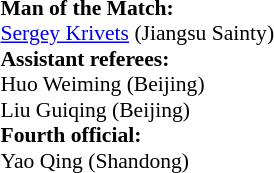<table style="width:100%; font-size:90%;">
<tr>
<td><br><strong>Man of the Match:</strong>
<br>  <a href='#'>Sergey Krivets</a> (Jiangsu Sainty)<br><strong>Assistant referees:</strong>
<br>Huo Weiming (Beijing)
<br>Liu Guiqing (Beijing)
<br><strong>Fourth official:</strong>
<br>Yao Qing (Shandong)</td>
</tr>
</table>
